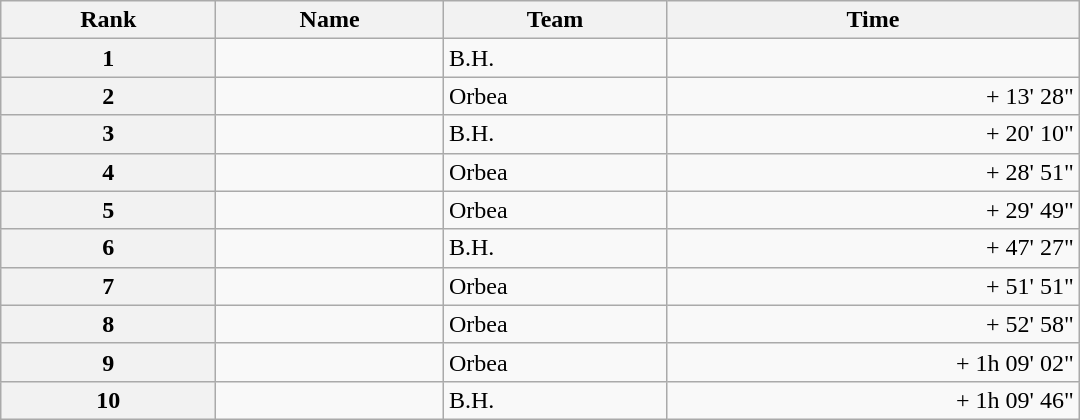<table class="wikitable" style="width:45em;margin-bottom:0;">
<tr>
<th>Rank</th>
<th>Name</th>
<th>Team</th>
<th>Time</th>
</tr>
<tr>
<th style="text-align:center">1</th>
<td></td>
<td>B.H.</td>
<td align="right"></td>
</tr>
<tr>
<th style="text-align:center">2</th>
<td></td>
<td>Orbea</td>
<td align="right">+ 13' 28"</td>
</tr>
<tr>
<th style="text-align:center">3</th>
<td></td>
<td>B.H.</td>
<td align="right">+ 20' 10"</td>
</tr>
<tr>
<th style="text-align:center">4</th>
<td></td>
<td>Orbea</td>
<td align="right">+ 28' 51"</td>
</tr>
<tr>
<th style="text-align:center">5</th>
<td></td>
<td>Orbea</td>
<td align="right">+ 29' 49"</td>
</tr>
<tr>
<th style="text-align:center">6</th>
<td></td>
<td>B.H.</td>
<td align="right">+ 47' 27"</td>
</tr>
<tr>
<th style="text-align:center">7</th>
<td></td>
<td>Orbea</td>
<td align="right">+ 51' 51"</td>
</tr>
<tr>
<th style="text-align:center">8</th>
<td></td>
<td>Orbea</td>
<td align="right">+ 52' 58"</td>
</tr>
<tr>
<th style="text-align:center">9</th>
<td></td>
<td>Orbea</td>
<td align="right">+ 1h 09' 02"</td>
</tr>
<tr>
<th style="text-align:center">10</th>
<td></td>
<td>B.H.</td>
<td align="right">+ 1h 09' 46"</td>
</tr>
</table>
